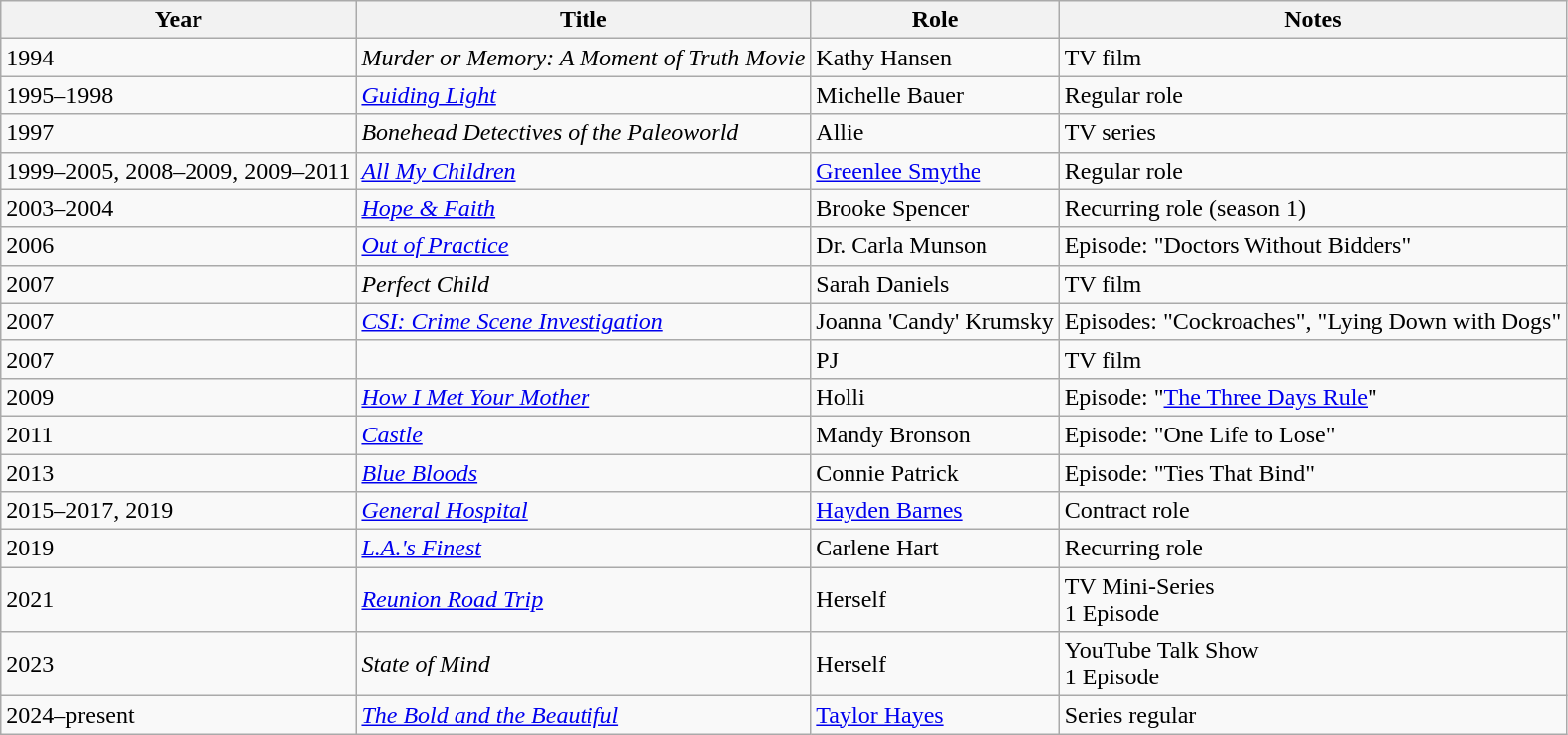<table class="wikitable sortable">
<tr>
<th>Year</th>
<th>Title</th>
<th>Role</th>
<th class="unsortable">Notes</th>
</tr>
<tr>
<td>1994</td>
<td><em>Murder or Memory: A Moment of Truth Movie</em></td>
<td>Kathy Hansen</td>
<td>TV film</td>
</tr>
<tr>
<td>1995–1998</td>
<td><em><a href='#'>Guiding Light</a></em></td>
<td>Michelle Bauer</td>
<td>Regular role</td>
</tr>
<tr>
<td>1997</td>
<td><em>Bonehead Detectives of the Paleoworld</em></td>
<td>Allie</td>
<td>TV series</td>
</tr>
<tr>
<td>1999–2005, 2008–2009, 2009–2011</td>
<td><em><a href='#'>All My Children</a></em></td>
<td><a href='#'>Greenlee Smythe</a></td>
<td>Regular role</td>
</tr>
<tr>
<td>2003–2004</td>
<td><em><a href='#'>Hope & Faith</a></em></td>
<td>Brooke Spencer</td>
<td>Recurring role (season 1)</td>
</tr>
<tr>
<td>2006</td>
<td><em><a href='#'>Out of Practice</a></em></td>
<td>Dr. Carla Munson</td>
<td>Episode: "Doctors Without Bidders"</td>
</tr>
<tr>
<td>2007</td>
<td><em>Perfect Child</em></td>
<td>Sarah Daniels</td>
<td>TV film</td>
</tr>
<tr>
<td>2007</td>
<td><em><a href='#'>CSI: Crime Scene Investigation</a></em></td>
<td>Joanna 'Candy' Krumsky</td>
<td>Episodes: "Cockroaches", "Lying Down with Dogs"</td>
</tr>
<tr>
<td>2007</td>
<td><em></em></td>
<td>PJ</td>
<td>TV film</td>
</tr>
<tr>
<td>2009</td>
<td><em><a href='#'>How I Met Your Mother</a></em></td>
<td>Holli</td>
<td>Episode: "<a href='#'>The Three Days Rule</a>"</td>
</tr>
<tr>
<td>2011</td>
<td><em><a href='#'>Castle</a></em></td>
<td>Mandy Bronson</td>
<td>Episode: "One Life to Lose"</td>
</tr>
<tr>
<td>2013</td>
<td><em><a href='#'>Blue Bloods</a></em></td>
<td>Connie Patrick</td>
<td>Episode: "Ties That Bind"</td>
</tr>
<tr>
<td>2015–2017, 2019</td>
<td><em><a href='#'>General Hospital</a></em></td>
<td><a href='#'>Hayden Barnes</a></td>
<td>Contract role</td>
</tr>
<tr>
<td>2019</td>
<td><em><a href='#'>L.A.'s Finest</a></em></td>
<td>Carlene Hart</td>
<td>Recurring role</td>
</tr>
<tr>
<td>2021</td>
<td><em><a href='#'>Reunion Road Trip</a></em></td>
<td>Herself</td>
<td>TV Mini-Series<br>1 Episode</td>
</tr>
<tr>
<td>2023</td>
<td><em>State of Mind</em></td>
<td>Herself</td>
<td>YouTube Talk Show<br>1 Episode</td>
</tr>
<tr>
<td>2024–present</td>
<td><em><a href='#'>The Bold and the Beautiful</a></em></td>
<td><a href='#'>Taylor Hayes</a></td>
<td>Series regular</td>
</tr>
</table>
